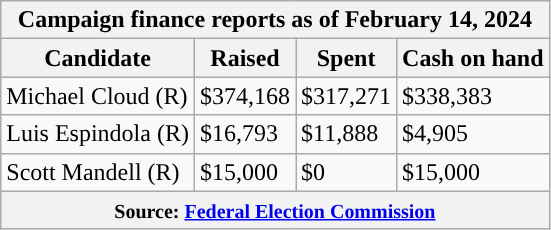<table class="wikitable sortable">
<tr>
<th colspan=4>Campaign finance reports as of February 14, 2024</th>
</tr>
<tr style="text-align:center;">
<th>Candidate</th>
<th>Raised</th>
<th>Spent</th>
<th>Cash on hand</th>
</tr>
<tr>
<td style="background-color:">Michael Cloud (R)</td>
<td>$374,168</td>
<td>$317,271</td>
<td>$338,383</td>
</tr>
<tr>
<td style="background-color:">Luis Espindola (R)</td>
<td>$16,793</td>
<td>$11,888</td>
<td>$4,905</td>
</tr>
<tr>
<td style="background-color:">Scott Mandell (R)</td>
<td>$15,000</td>
<td>$0</td>
<td>$15,000</td>
</tr>
<tr>
<th colspan="4"><small>Source: <a href='#'>Federal Election Commission</a></small></th>
</tr>
</table>
